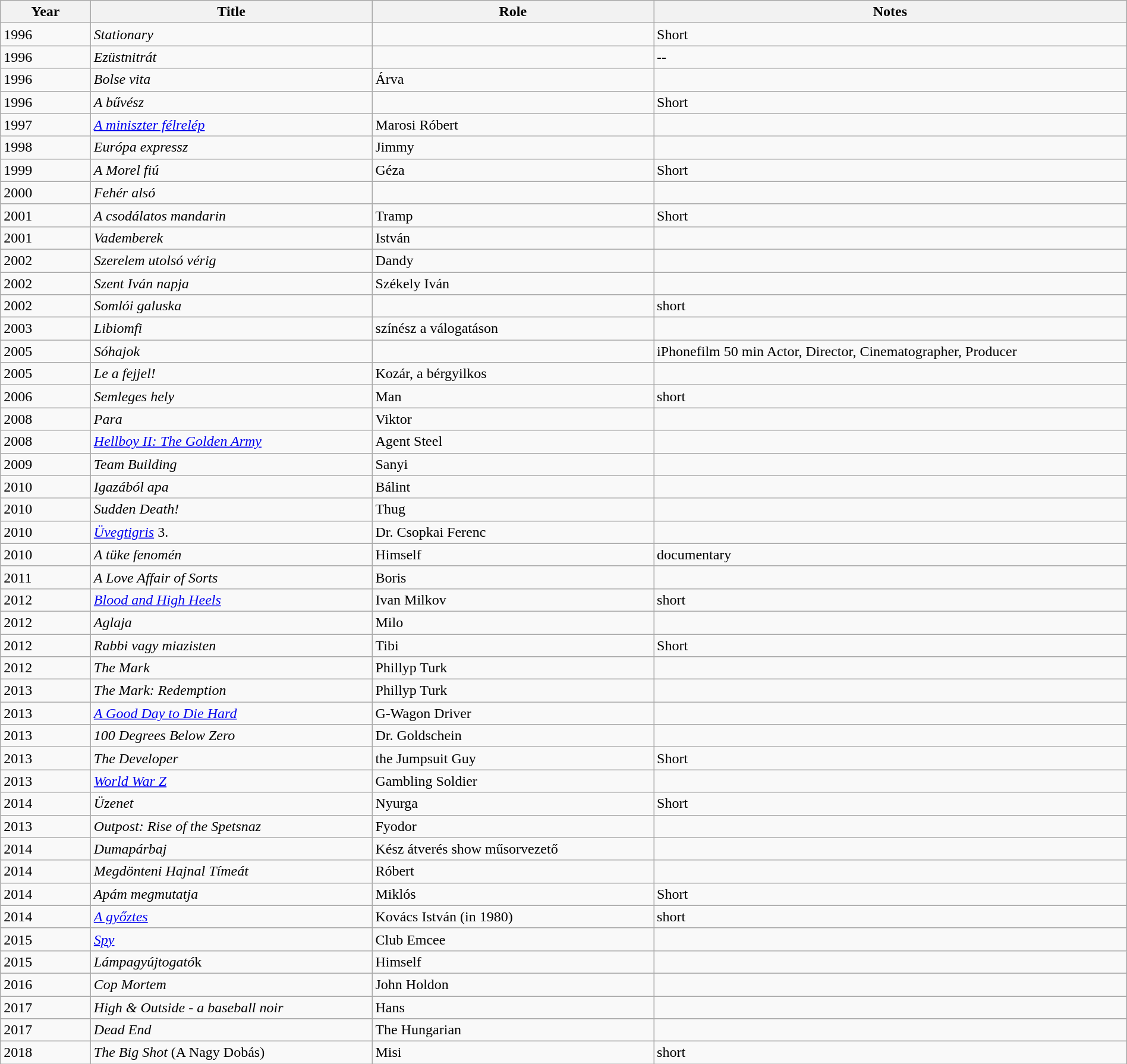<table class="wikitable sortable" width="100%">
<tr>
<th width=8%>Year</th>
<th width=25%>Title</th>
<th width=25%>Role</th>
<th width=42%>Notes</th>
</tr>
<tr>
<td>1996</td>
<td><em>Stationary</em></td>
<td></td>
<td>Short </td>
</tr>
<tr>
<td>1996</td>
<td><em>Ezüstnitrát</em></td>
<td></td>
<td>--</td>
</tr>
<tr>
<td>1996</td>
<td><em>Bolse vita</em></td>
<td>Árva</td>
<td></td>
</tr>
<tr>
<td>1996</td>
<td><em>A bűvész</em></td>
<td></td>
<td>Short </td>
</tr>
<tr>
<td>1997</td>
<td><em><a href='#'>A miniszter félrelép</a></em></td>
<td>Marosi Róbert</td>
<td></td>
</tr>
<tr>
<td>1998</td>
<td><em>Európa expressz</em></td>
<td>Jimmy</td>
<td></td>
</tr>
<tr>
<td>1999</td>
<td><em>A Morel fiú</em></td>
<td>Géza</td>
<td>Short </td>
</tr>
<tr>
<td>2000</td>
<td><em>Fehér alsó</em></td>
<td></td>
<td></td>
</tr>
<tr>
<td>2001</td>
<td><em>A csodálatos mandarin</em></td>
<td>Tramp</td>
<td>Short </td>
</tr>
<tr>
<td>2001</td>
<td><em>Vademberek</em></td>
<td>István</td>
<td></td>
</tr>
<tr>
<td>2002</td>
<td><em>Szerelem utolsó vérig</em></td>
<td>Dandy</td>
<td></td>
</tr>
<tr>
<td>2002</td>
<td><em>Szent Iván napja</em></td>
<td>Székely Iván</td>
<td></td>
</tr>
<tr>
<td>2002</td>
<td><em>Somlói galuska</em></td>
<td></td>
<td>short </td>
</tr>
<tr>
<td>2003</td>
<td><em>Libiomfi</em></td>
<td>színész a válogatáson</td>
<td></td>
</tr>
<tr>
<td>2005</td>
<td><em>Sóhajok</em></td>
<td></td>
<td>iPhonefilm  50 min Actor, Director, Cinematographer, Producer</td>
</tr>
<tr>
<td>2005</td>
<td><em>Le a fejjel!</em></td>
<td>Kozár, a bérgyilkos</td>
<td></td>
</tr>
<tr>
<td>2006</td>
<td><em>Semleges hely</em></td>
<td>Man</td>
<td>short </td>
</tr>
<tr>
<td>2008</td>
<td><em>Para</em></td>
<td>Viktor</td>
<td></td>
</tr>
<tr>
<td>2008</td>
<td><em><a href='#'>Hellboy II: The Golden Army</a></em></td>
<td>Agent Steel</td>
<td></td>
</tr>
<tr>
<td>2009</td>
<td><em>Team Building</em></td>
<td>Sanyi</td>
<td></td>
</tr>
<tr>
<td>2010</td>
<td><em>Igazából apa</em></td>
<td>Bálint</td>
<td></td>
</tr>
<tr>
<td>2010</td>
<td><em>Sudden Death!</em></td>
<td>Thug</td>
<td></td>
</tr>
<tr>
<td>2010</td>
<td><em><a href='#'>Üvegtigris</a></em> 3.</td>
<td>Dr. Csopkai Ferenc</td>
<td></td>
</tr>
<tr>
<td>2010</td>
<td><em>A tüke fenomén</em></td>
<td>Himself</td>
<td>documentary </td>
</tr>
<tr>
<td>2011</td>
<td><em>A Love Affair of Sorts</em></td>
<td>Boris</td>
<td></td>
</tr>
<tr>
<td>2012</td>
<td><em><a href='#'>Blood and High Heels</a></em></td>
<td>Ivan Milkov</td>
<td>short </td>
</tr>
<tr>
<td>2012</td>
<td><em>Aglaja</em></td>
<td>Milo</td>
<td></td>
</tr>
<tr>
<td>2012</td>
<td><em>Rabbi vagy miazisten</em></td>
<td>Tibi</td>
<td>Short </td>
</tr>
<tr>
<td>2012</td>
<td><em>The Mark</em></td>
<td>Phillyp Turk</td>
<td></td>
</tr>
<tr>
<td>2013</td>
<td><em>The Mark: Redemption</em></td>
<td>Phillyp Turk</td>
<td></td>
</tr>
<tr>
<td>2013</td>
<td><em><a href='#'>A Good Day to Die Hard</a></em></td>
<td>G-Wagon Driver</td>
<td></td>
</tr>
<tr>
<td>2013</td>
<td><em>100 Degrees Below Zero</em></td>
<td>Dr. Goldschein</td>
<td></td>
</tr>
<tr>
<td>2013</td>
<td><em>The Developer</em></td>
<td>the Jumpsuit Guy</td>
<td>Short </td>
</tr>
<tr>
<td>2013</td>
<td><em><a href='#'>World War Z</a></em></td>
<td>Gambling Soldier</td>
<td></td>
</tr>
<tr>
<td>2014</td>
<td><em>Üzenet</em></td>
<td>Nyurga</td>
<td>Short </td>
</tr>
<tr>
<td>2013</td>
<td><em>Outpost: Rise of the Spetsnaz</em></td>
<td>Fyodor</td>
<td></td>
</tr>
<tr>
<td>2014</td>
<td><em>Dumapárbaj</em></td>
<td>Kész átverés show műsorvezető</td>
<td></td>
</tr>
<tr>
<td>2014</td>
<td><em>Megdönteni Hajnal Tímeát</em></td>
<td>Róbert</td>
<td></td>
</tr>
<tr>
<td>2014</td>
<td><em>Apám megmutatja</em></td>
<td>Miklós</td>
<td>Short </td>
</tr>
<tr>
<td>2014</td>
<td><em><a href='#'>A győztes</a></em></td>
<td>Kovács István (in 1980)</td>
<td>short </td>
</tr>
<tr>
<td>2015</td>
<td><em><a href='#'>Spy</a></em></td>
<td>Club Emcee</td>
<td></td>
</tr>
<tr>
<td>2015</td>
<td><em>Lámpagyújtogató</em>k</td>
<td>Himself</td>
<td></td>
</tr>
<tr>
<td>2016</td>
<td><em>Cop Mortem</em></td>
<td>John Holdon</td>
<td></td>
</tr>
<tr>
<td>2017</td>
<td><em>High & Outside - a baseball noir</em></td>
<td>Hans</td>
<td></td>
</tr>
<tr>
<td>2017</td>
<td><em>Dead End</em></td>
<td>The Hungarian</td>
<td></td>
</tr>
<tr>
<td>2018</td>
<td><em>The Big Shot</em> (A Nagy Dobás)</td>
<td>Misi</td>
<td>short </td>
</tr>
</table>
